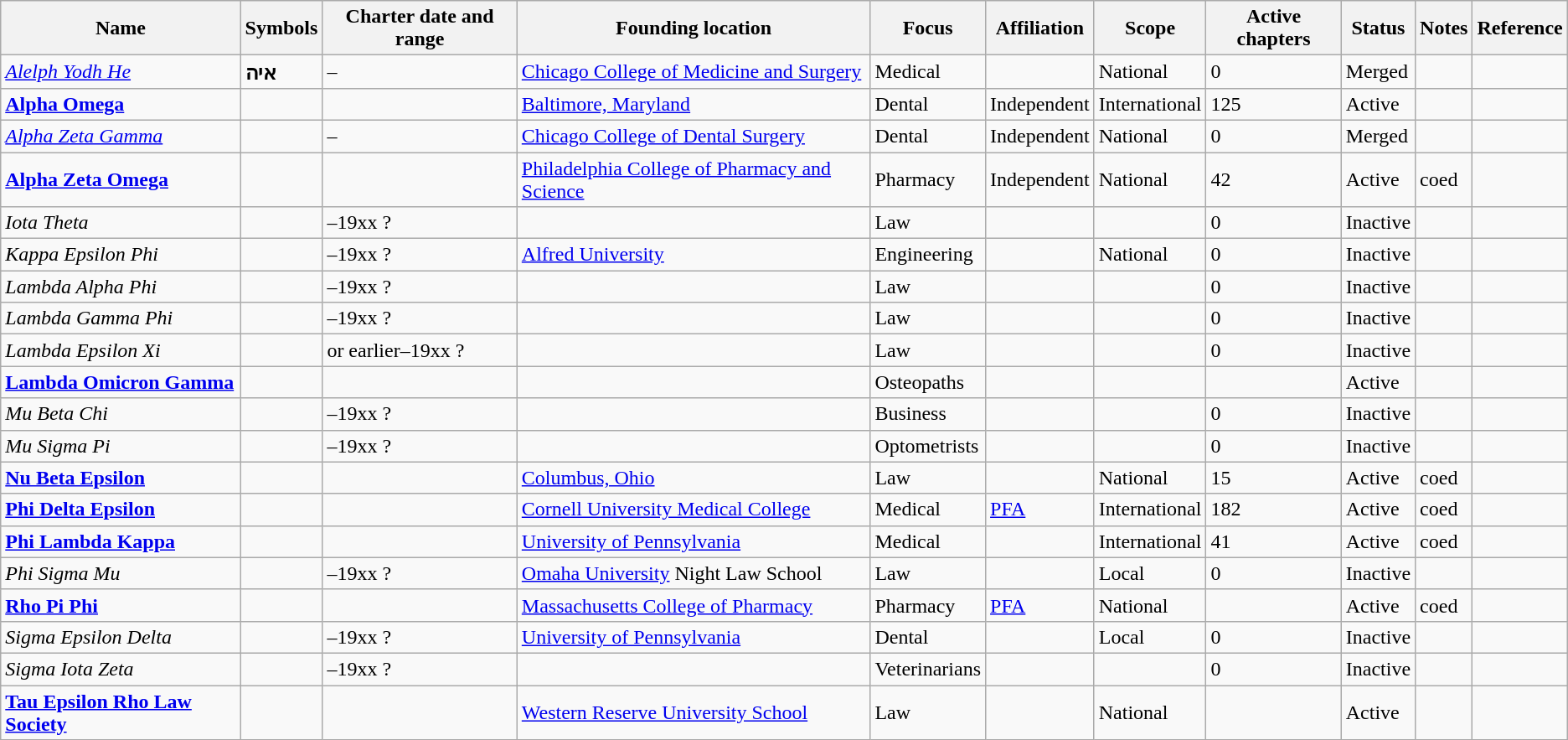<table class="wikitable sortable">
<tr>
<th>Name</th>
<th>Symbols</th>
<th>Charter date and range</th>
<th>Founding location</th>
<th>Focus</th>
<th>Affiliation</th>
<th>Scope</th>
<th>Active chapters</th>
<th>Status</th>
<th>Notes</th>
<th>Reference</th>
</tr>
<tr>
<td><em><a href='#'>Alelph Yodh He</a></em></td>
<td><span><strong>איה</strong></span></td>
<td>–</td>
<td><a href='#'>Chicago College of Medicine and Surgery</a></td>
<td>Medical</td>
<td></td>
<td>National</td>
<td>0</td>
<td>Merged</td>
<td></td>
<td></td>
</tr>
<tr>
<td><strong><a href='#'>Alpha Omega</a></strong></td>
<td><strong></strong></td>
<td></td>
<td><a href='#'>Baltimore, Maryland</a></td>
<td>Dental</td>
<td>Independent</td>
<td>International</td>
<td>125</td>
<td>Active</td>
<td></td>
<td></td>
</tr>
<tr>
<td><em><a href='#'>Alpha Zeta Gamma</a></em></td>
<td><strong></strong></td>
<td>–</td>
<td><a href='#'>Chicago College of Dental Surgery</a></td>
<td>Dental</td>
<td>Independent</td>
<td>National</td>
<td>0</td>
<td>Merged</td>
<td></td>
<td></td>
</tr>
<tr>
<td><strong><a href='#'>Alpha Zeta Omega</a></strong></td>
<td><strong></strong></td>
<td></td>
<td><a href='#'>Philadelphia College of Pharmacy and Science</a></td>
<td>Pharmacy</td>
<td>Independent</td>
<td>National</td>
<td>42</td>
<td>Active</td>
<td>coed</td>
<td></td>
</tr>
<tr>
<td><em>Iota Theta</em></td>
<td><strong></strong></td>
<td>–19xx ?</td>
<td></td>
<td>Law</td>
<td></td>
<td></td>
<td>0</td>
<td>Inactive</td>
<td></td>
<td></td>
</tr>
<tr>
<td><em>Kappa Epsilon Phi</em></td>
<td><strong></strong></td>
<td>–19xx ?</td>
<td><a href='#'>Alfred University</a></td>
<td>Engineering</td>
<td></td>
<td>National</td>
<td>0</td>
<td>Inactive</td>
<td></td>
<td></td>
</tr>
<tr>
<td><em>Lambda Alpha Phi</em></td>
<td><strong></strong></td>
<td>–19xx ?</td>
<td></td>
<td>Law</td>
<td></td>
<td></td>
<td>0</td>
<td>Inactive</td>
<td></td>
<td></td>
</tr>
<tr>
<td><em>Lambda Gamma Phi</em></td>
<td><strong></strong></td>
<td>–19xx ?</td>
<td></td>
<td>Law</td>
<td></td>
<td></td>
<td>0</td>
<td>Inactive</td>
<td></td>
<td></td>
</tr>
<tr>
<td><em>Lambda Epsilon Xi</em></td>
<td><strong></strong></td>
<td> or earlier–19xx ?</td>
<td></td>
<td>Law</td>
<td></td>
<td></td>
<td>0</td>
<td>Inactive</td>
<td></td>
<td></td>
</tr>
<tr>
<td><strong><a href='#'>Lambda Omicron Gamma</a></strong></td>
<td><strong></strong></td>
<td></td>
<td></td>
<td>Osteopaths</td>
<td></td>
<td></td>
<td></td>
<td>Active</td>
<td></td>
<td></td>
</tr>
<tr>
<td><em>Mu Beta Chi</em></td>
<td><strong></strong></td>
<td>–19xx ?</td>
<td></td>
<td>Business</td>
<td></td>
<td></td>
<td>0</td>
<td>Inactive</td>
<td></td>
<td></td>
</tr>
<tr>
<td><em>Mu Sigma Pi</em></td>
<td><strong></strong></td>
<td>–19xx ?</td>
<td></td>
<td>Optometrists</td>
<td></td>
<td></td>
<td>0</td>
<td>Inactive</td>
<td></td>
<td></td>
</tr>
<tr>
<td><strong><a href='#'>Nu Beta Epsilon</a></strong></td>
<td><strong></strong></td>
<td></td>
<td><a href='#'>Columbus, Ohio</a></td>
<td>Law</td>
<td></td>
<td>National</td>
<td>15</td>
<td>Active</td>
<td>coed</td>
<td></td>
</tr>
<tr>
<td><strong><a href='#'>Phi Delta Epsilon</a></strong></td>
<td><strong></strong></td>
<td></td>
<td><a href='#'>Cornell University Medical College</a></td>
<td>Medical</td>
<td><a href='#'>PFA</a></td>
<td>International</td>
<td>182</td>
<td>Active</td>
<td>coed</td>
<td></td>
</tr>
<tr>
<td><strong><a href='#'>Phi Lambda Kappa</a></strong></td>
<td><strong></strong></td>
<td></td>
<td><a href='#'>University of Pennsylvania</a></td>
<td>Medical</td>
<td></td>
<td>International</td>
<td>41</td>
<td>Active</td>
<td>coed</td>
<td></td>
</tr>
<tr>
<td><em>Phi Sigma Mu</em></td>
<td><strong></strong></td>
<td>–19xx ?</td>
<td><a href='#'>Omaha University</a> Night Law School</td>
<td>Law</td>
<td></td>
<td>Local</td>
<td>0</td>
<td>Inactive</td>
<td></td>
<td></td>
</tr>
<tr>
<td><strong><a href='#'>Rho Pi Phi</a></strong></td>
<td><strong></strong></td>
<td></td>
<td><a href='#'>Massachusetts College of Pharmacy</a></td>
<td>Pharmacy</td>
<td><a href='#'>PFA</a></td>
<td>National</td>
<td></td>
<td>Active</td>
<td>coed</td>
<td></td>
</tr>
<tr>
<td><em>Sigma Epsilon Delta</em></td>
<td><strong></strong></td>
<td>–19xx ?</td>
<td><a href='#'>University of Pennsylvania</a></td>
<td>Dental</td>
<td></td>
<td>Local</td>
<td>0</td>
<td>Inactive</td>
<td></td>
<td></td>
</tr>
<tr>
<td><em>Sigma Iota Zeta</em></td>
<td><strong></strong></td>
<td>–19xx ?</td>
<td></td>
<td>Veterinarians</td>
<td></td>
<td></td>
<td>0</td>
<td>Inactive</td>
<td></td>
<td></td>
</tr>
<tr>
<td><strong><a href='#'>Tau Epsilon Rho Law Society</a></strong></td>
<td><strong></strong></td>
<td></td>
<td><a href='#'>Western Reserve University School</a></td>
<td>Law</td>
<td></td>
<td>National</td>
<td></td>
<td>Active</td>
<td></td>
<td></td>
</tr>
</table>
